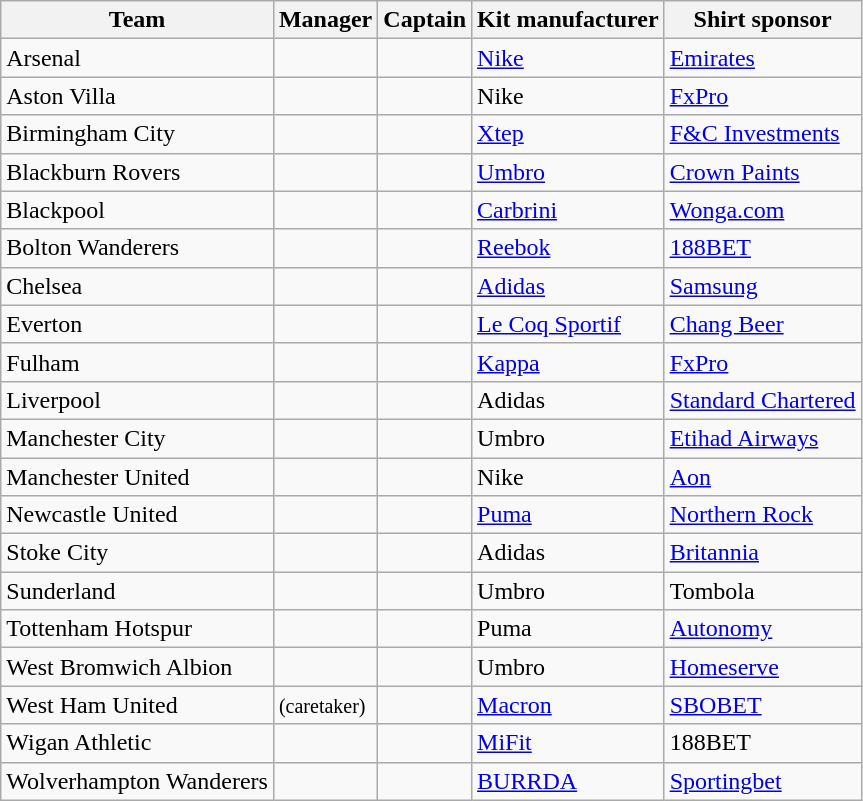<table class="wikitable sortable" style="text-align: left;">
<tr>
<th>Team</th>
<th>Manager</th>
<th>Captain</th>
<th>Kit manufacturer</th>
<th>Shirt sponsor</th>
</tr>
<tr>
<td>Arsenal</td>
<td> </td>
<td> </td>
<td><a href='#'>Nike</a></td>
<td><a href='#'>Emirates</a></td>
</tr>
<tr>
<td>Aston Villa</td>
<td> </td>
<td> </td>
<td>Nike</td>
<td><a href='#'>FxPro</a></td>
</tr>
<tr>
<td>Birmingham City</td>
<td> </td>
<td> </td>
<td><a href='#'>Xtep</a></td>
<td><a href='#'>F&C Investments</a></td>
</tr>
<tr>
<td>Blackburn Rovers</td>
<td> </td>
<td> </td>
<td><a href='#'>Umbro</a></td>
<td><a href='#'>Crown Paints</a></td>
</tr>
<tr>
<td>Blackpool</td>
<td> </td>
<td> </td>
<td><a href='#'>Carbrini</a></td>
<td><a href='#'>Wonga.com</a></td>
</tr>
<tr>
<td>Bolton Wanderers</td>
<td> </td>
<td> </td>
<td><a href='#'>Reebok</a></td>
<td><a href='#'>188BET</a></td>
</tr>
<tr>
<td>Chelsea</td>
<td> </td>
<td> </td>
<td><a href='#'>Adidas</a></td>
<td><a href='#'>Samsung</a></td>
</tr>
<tr>
<td>Everton</td>
<td> </td>
<td> </td>
<td><a href='#'>Le Coq Sportif</a></td>
<td><a href='#'>Chang Beer</a></td>
</tr>
<tr>
<td>Fulham</td>
<td> </td>
<td> </td>
<td><a href='#'>Kappa</a></td>
<td><a href='#'>FxPro</a></td>
</tr>
<tr>
<td>Liverpool</td>
<td> </td>
<td> </td>
<td>Adidas</td>
<td><a href='#'>Standard Chartered</a></td>
</tr>
<tr>
<td>Manchester City</td>
<td> </td>
<td> </td>
<td>Umbro</td>
<td><a href='#'>Etihad Airways</a></td>
</tr>
<tr>
<td>Manchester United</td>
<td> </td>
<td> </td>
<td>Nike</td>
<td><a href='#'>Aon</a></td>
</tr>
<tr>
<td>Newcastle United</td>
<td> </td>
<td> </td>
<td><a href='#'>Puma</a></td>
<td><a href='#'>Northern Rock</a></td>
</tr>
<tr>
<td>Stoke City</td>
<td> </td>
<td> </td>
<td>Adidas</td>
<td><a href='#'>Britannia</a></td>
</tr>
<tr>
<td>Sunderland</td>
<td> </td>
<td> </td>
<td>Umbro</td>
<td>Tombola</td>
</tr>
<tr>
<td>Tottenham Hotspur</td>
<td> </td>
<td> </td>
<td>Puma</td>
<td><a href='#'>Autonomy</a></td>
</tr>
<tr>
<td>West Bromwich Albion</td>
<td> </td>
<td> </td>
<td>Umbro</td>
<td><a href='#'>Homeserve</a></td>
</tr>
<tr>
<td>West Ham United</td>
<td>  <small>(caretaker)</small></td>
<td> </td>
<td><a href='#'>Macron</a></td>
<td><a href='#'>SBOBET</a></td>
</tr>
<tr>
<td>Wigan Athletic</td>
<td> </td>
<td> </td>
<td><a href='#'>MiFit</a></td>
<td>188BET</td>
</tr>
<tr>
<td>Wolverhampton Wanderers</td>
<td> </td>
<td> </td>
<td><a href='#'>BURRDA</a></td>
<td><a href='#'>Sportingbet</a></td>
</tr>
</table>
